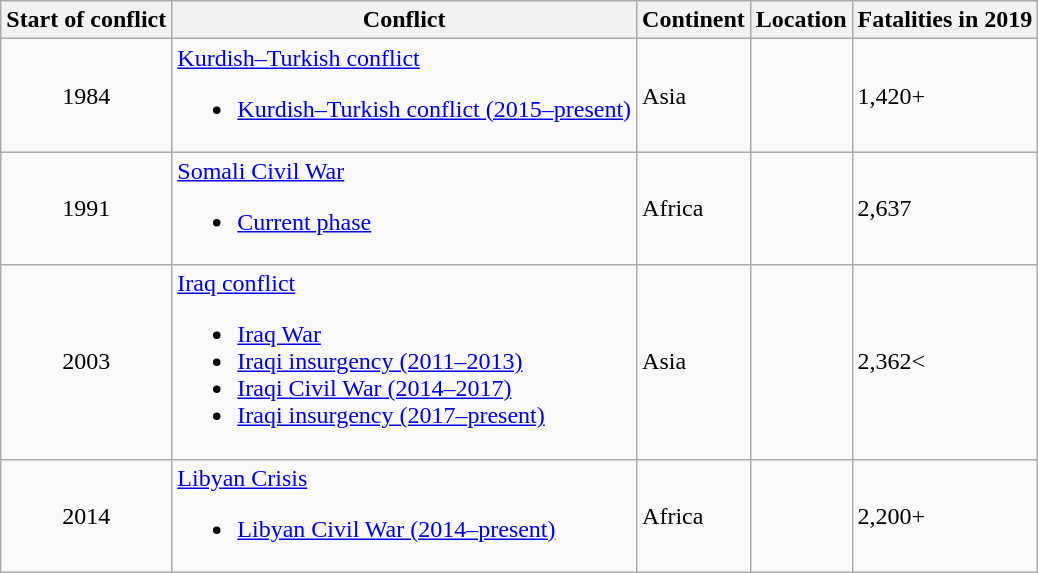<table class="wikitable sortable">
<tr>
<th>Start of conflict</th>
<th>Conflict</th>
<th>Continent</th>
<th>Location</th>
<th data-sort-type="number">Fatalities in 2019</th>
</tr>
<tr>
<td align=center>1984</td>
<td><a href='#'>Kurdish–Turkish conflict</a><br><ul><li><a href='#'>Kurdish–Turkish conflict (2015–present)</a></li></ul></td>
<td>Asia</td>
<td><br><br><br></td>
<td> 1,420+</td>
</tr>
<tr>
<td align=center>1991</td>
<td><a href='#'>Somali Civil War</a><br><ul><li><a href='#'>Current phase</a></li></ul></td>
<td>Africa</td>
<td><br> </td>
<td> 2,637</td>
</tr>
<tr>
<td align=center>2003</td>
<td><a href='#'>Iraq conflict</a><br><ul><li><a href='#'>Iraq War</a></li><li><a href='#'>Iraqi insurgency (2011–2013)</a></li><li><a href='#'>Iraqi Civil War (2014–2017)</a></li><li><a href='#'>Iraqi insurgency (2017–present)</a></li></ul></td>
<td>Asia</td>
<td></td>
<td> 2,362<</td>
</tr>
<tr>
<td align=center>2014</td>
<td><a href='#'>Libyan Crisis</a><br><ul><li><a href='#'>Libyan Civil War (2014–present)</a></li></ul></td>
<td>Africa</td>
<td></td>
<td> 2,200+</td>
</tr>
</table>
